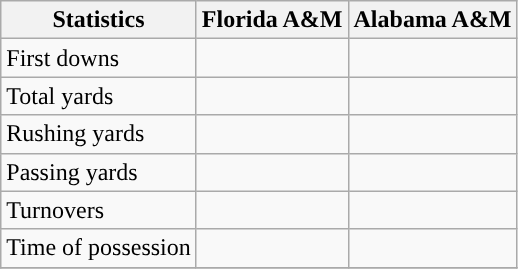<table class="wikitable">
<tr>
<th>Statistics</th>
<th>Florida A&M</th>
<th>Alabama A&M</th>
</tr>
<tr>
<td>First downs</td>
<td> </td>
<td> </td>
</tr>
<tr>
<td>Total yards</td>
<td> </td>
<td> </td>
</tr>
<tr>
<td>Rushing yards</td>
<td> </td>
<td> </td>
</tr>
<tr>
<td>Passing yards</td>
<td> </td>
<td> </td>
</tr>
<tr>
<td>Turnovers</td>
<td> </td>
<td> </td>
</tr>
<tr>
<td>Time of possession</td>
<td> </td>
<td> </td>
</tr>
<tr>
</tr>
</table>
